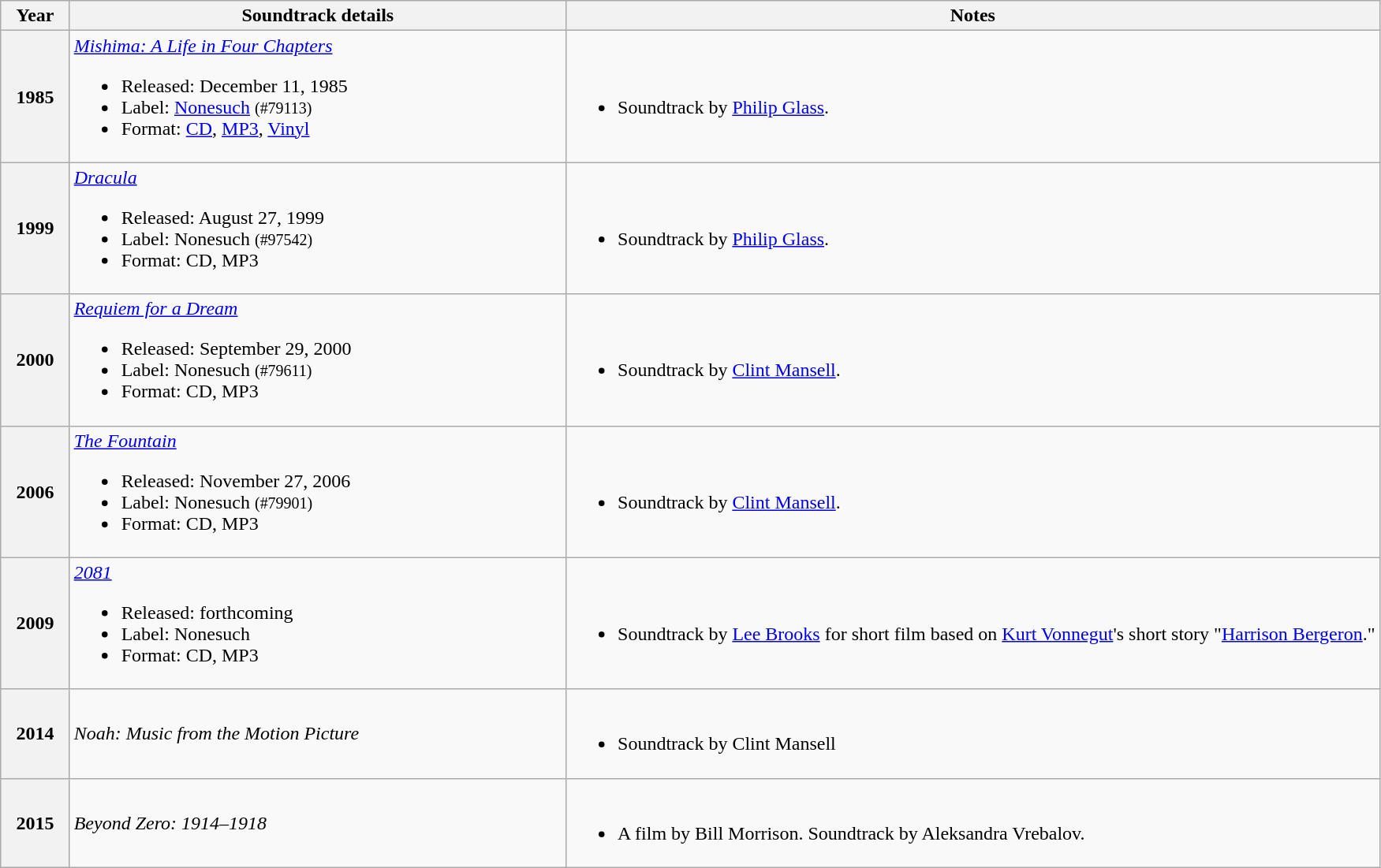<table class="wikitable sortable" border="1">
<tr>
<th width="5%">Year</th>
<th width="36%">Soundtrack details</th>
<th width="59%" class="unsortable">Notes</th>
</tr>
<tr>
<th>1985</th>
<td><em><a href='#'>Mishima: A Life in Four Chapters</a></em><br><ul><li>Released: December 11, 1985</li><li>Label: <a href='#'>Nonesuch</a> <small>(#79113)</small></li><li>Format: <a href='#'>CD</a>, <a href='#'>MP3</a>, <a href='#'>Vinyl</a></li></ul></td>
<td><br><ul><li>Soundtrack by <a href='#'>Philip Glass</a>.</li></ul></td>
</tr>
<tr>
<th>1999</th>
<td><em><a href='#'>Dracula</a></em><br><ul><li>Released: August 27, 1999</li><li>Label: Nonesuch <small>(#97542)</small></li><li>Format: CD, MP3</li></ul></td>
<td><br><ul><li>Soundtrack by <a href='#'>Philip Glass</a>.</li></ul></td>
</tr>
<tr>
<th>2000</th>
<td><em><a href='#'>Requiem for a Dream</a></em><br><ul><li>Released: September 29, 2000</li><li>Label: Nonesuch <small>(#79611)</small></li><li>Format: CD, MP3</li></ul></td>
<td><br><ul><li>Soundtrack by <a href='#'>Clint Mansell</a>.</li></ul></td>
</tr>
<tr>
<th>2006</th>
<td><em><a href='#'>The Fountain</a></em><br><ul><li>Released: November 27, 2006</li><li>Label: Nonesuch <small>(#79901)</small></li><li>Format: CD, MP3</li></ul></td>
<td><br><ul><li>Soundtrack by <a href='#'>Clint Mansell</a>.</li></ul></td>
</tr>
<tr>
<th>2009</th>
<td><em><a href='#'>2081</a></em><br><ul><li>Released: forthcoming</li><li>Label: Nonesuch</li><li>Format: CD, MP3</li></ul></td>
<td><br><ul><li>Soundtrack by <a href='#'>Lee Brooks</a> for short film based on <a href='#'>Kurt Vonnegut</a>'s short story "<a href='#'>Harrison Bergeron</a>."</li></ul></td>
</tr>
<tr>
<th>2014</th>
<td><em>Noah: Music from the Motion Picture</em></td>
<td><br><ul><li>Soundtrack by Clint Mansell</li></ul></td>
</tr>
<tr>
<th>2015</th>
<td><em>Beyond Zero: 1914–1918</em></td>
<td><br><ul><li>A film by Bill Morrison. Soundtrack by Aleksandra Vrebalov.</li></ul></td>
</tr>
</table>
